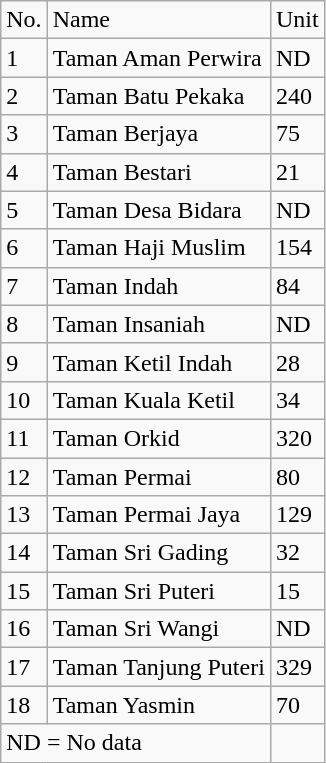<table class="wikitable">
<tr>
<td>No.</td>
<td>Name</td>
<td>Unit</td>
</tr>
<tr>
<td>1</td>
<td>Taman Aman Perwira</td>
<td>ND</td>
</tr>
<tr>
<td>2</td>
<td>Taman Batu Pekaka</td>
<td>240</td>
</tr>
<tr>
<td>3</td>
<td>Taman Berjaya</td>
<td>75</td>
</tr>
<tr>
<td>4</td>
<td>Taman Bestari</td>
<td>21</td>
</tr>
<tr>
<td>5</td>
<td>Taman Desa Bidara</td>
<td>ND</td>
</tr>
<tr>
<td>6</td>
<td>Taman Haji Muslim</td>
<td>154</td>
</tr>
<tr>
<td>7</td>
<td>Taman Indah</td>
<td>84</td>
</tr>
<tr>
<td>8</td>
<td>Taman Insaniah</td>
<td>ND</td>
</tr>
<tr>
<td>9</td>
<td>Taman Ketil Indah</td>
<td>28</td>
</tr>
<tr>
<td>10</td>
<td>Taman Kuala Ketil</td>
<td>34</td>
</tr>
<tr>
<td>11</td>
<td>Taman Orkid</td>
<td>320</td>
</tr>
<tr>
<td>12</td>
<td>Taman Permai</td>
<td>80</td>
</tr>
<tr>
<td>13</td>
<td>Taman Permai Jaya</td>
<td>129</td>
</tr>
<tr>
<td>14</td>
<td>Taman Sri Gading</td>
<td>32</td>
</tr>
<tr>
<td>15</td>
<td>Taman Sri Puteri</td>
<td>15</td>
</tr>
<tr>
<td>16</td>
<td>Taman Sri Wangi</td>
<td>ND</td>
</tr>
<tr>
<td>17</td>
<td>Taman Tanjung Puteri</td>
<td>329</td>
</tr>
<tr>
<td>18</td>
<td>Taman Yasmin</td>
<td>70</td>
</tr>
<tr>
<td colspan="2">ND = No  data</td>
<td></td>
</tr>
</table>
